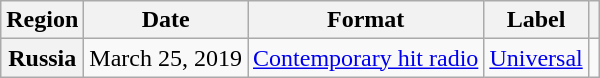<table class="wikitable plainrowheaders">
<tr>
<th scope="col">Region</th>
<th scope="col">Date</th>
<th scope="col">Format</th>
<th scope="col">Label</th>
<th scope="col"></th>
</tr>
<tr>
<th scope="row">Russia</th>
<td>March 25, 2019</td>
<td><a href='#'>Contemporary hit radio</a></td>
<td><a href='#'>Universal</a></td>
<td></td>
</tr>
</table>
